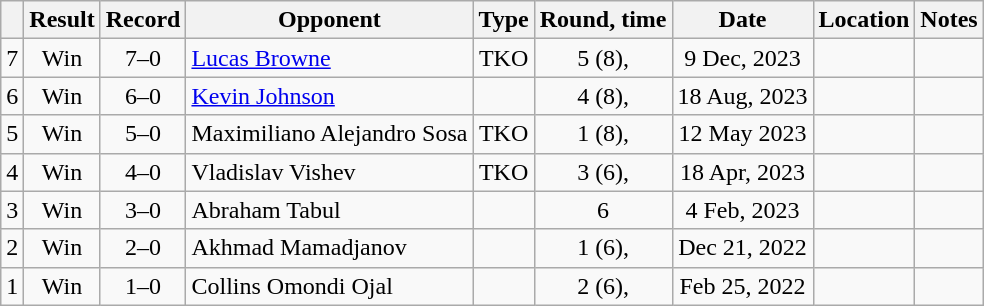<table class="wikitable" style="text-align:center">
<tr>
<th></th>
<th>Result</th>
<th>Record</th>
<th>Opponent</th>
<th>Type</th>
<th>Round, time</th>
<th>Date</th>
<th>Location</th>
<th>Notes</th>
</tr>
<tr>
<td>7</td>
<td>Win</td>
<td>7–0</td>
<td style="text-align:left;"><a href='#'>Lucas Browne</a></td>
<td>TKO</td>
<td>5 (8), </td>
<td>9 Dec, 2023</td>
<td style="text-align:left;"></td>
<td></td>
</tr>
<tr>
<td>6</td>
<td>Win</td>
<td>6–0</td>
<td style="text-align:left;"><a href='#'>Kevin Johnson</a></td>
<td></td>
<td>4 (8), </td>
<td>18 Aug, 2023</td>
<td style="text-align:left;"></td>
<td></td>
</tr>
<tr>
<td>5</td>
<td>Win</td>
<td>5–0</td>
<td style="text-align:left;">Maximiliano Alejandro Sosa</td>
<td>TKO</td>
<td>1 (8), </td>
<td>12 May 2023</td>
<td style="text-align:left;"></td>
<td></td>
</tr>
<tr>
<td>4</td>
<td>Win</td>
<td>4–0</td>
<td style="text-align:left;">Vladislav Vishev</td>
<td>TKO</td>
<td>3 (6), </td>
<td>18 Apr, 2023</td>
<td style="text-align:left;"></td>
<td></td>
</tr>
<tr>
<td>3</td>
<td>Win</td>
<td>3–0</td>
<td style="text-align:left;">Abraham Tabul</td>
<td></td>
<td>6</td>
<td>4 Feb, 2023</td>
<td style="text-align:left;"></td>
<td></td>
</tr>
<tr>
<td>2</td>
<td>Win</td>
<td>2–0</td>
<td style="text-align:left;">Akhmad Mamadjanov</td>
<td></td>
<td>1 (6), </td>
<td>Dec 21, 2022</td>
<td style="text-align:left;"></td>
<td></td>
</tr>
<tr>
<td>1</td>
<td>Win</td>
<td>1–0</td>
<td style="text-align:left;">Collins Omondi Ojal</td>
<td></td>
<td>2 (6), </td>
<td>Feb 25, 2022</td>
<td style="text-align:left;"></td>
<td></td>
</tr>
</table>
